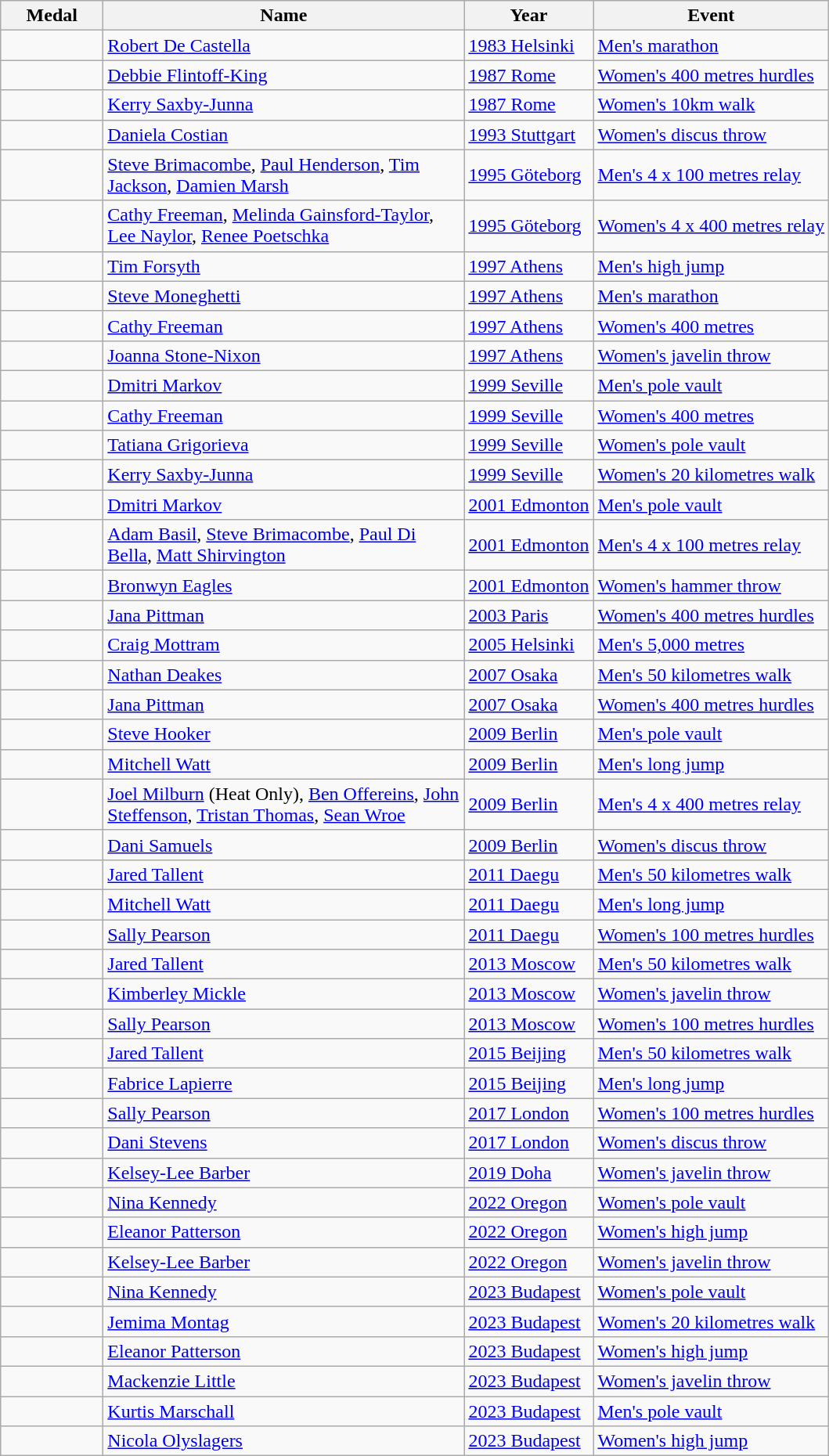<table class="wikitable sortable">
<tr>
<th style="width:5em;">Medal</th>
<th width=300>Name</th>
<th>Year</th>
<th>Event</th>
</tr>
<tr>
<td></td>
<td><a href='#'>Robert De Castella</a></td>
<td><a href='#'>1983 Helsinki</a></td>
<td><a href='#'>Men's marathon</a></td>
</tr>
<tr>
<td></td>
<td><a href='#'>Debbie Flintoff-King</a></td>
<td><a href='#'>1987 Rome</a></td>
<td><a href='#'>Women's 400 metres hurdles</a></td>
</tr>
<tr>
<td></td>
<td><a href='#'>Kerry Saxby-Junna</a></td>
<td><a href='#'>1987 Rome</a></td>
<td><a href='#'>Women's 10km walk</a></td>
</tr>
<tr>
<td></td>
<td><a href='#'>Daniela Costian</a></td>
<td><a href='#'>1993 Stuttgart</a></td>
<td><a href='#'>Women's discus throw</a></td>
</tr>
<tr>
<td></td>
<td><a href='#'>Steve Brimacombe</a>, <a href='#'>Paul Henderson</a>, <a href='#'>Tim Jackson</a>, <a href='#'>Damien Marsh</a></td>
<td><a href='#'>1995 Göteborg</a></td>
<td><a href='#'>Men's 4 x 100 metres relay</a></td>
</tr>
<tr>
<td></td>
<td><a href='#'>Cathy Freeman</a>, <a href='#'>Melinda Gainsford-Taylor</a>, <a href='#'>Lee Naylor</a>, <a href='#'>Renee Poetschka</a></td>
<td><a href='#'>1995 Göteborg</a></td>
<td><a href='#'>Women's 4 x 400 metres relay</a></td>
</tr>
<tr>
<td></td>
<td><a href='#'>Tim Forsyth</a></td>
<td><a href='#'>1997 Athens</a></td>
<td><a href='#'>Men's high jump</a></td>
</tr>
<tr>
<td></td>
<td><a href='#'>Steve Moneghetti</a></td>
<td><a href='#'>1997 Athens</a></td>
<td><a href='#'>Men's marathon</a></td>
</tr>
<tr>
<td></td>
<td><a href='#'>Cathy Freeman</a></td>
<td><a href='#'>1997 Athens</a></td>
<td><a href='#'>Women's 400 metres</a></td>
</tr>
<tr>
<td></td>
<td><a href='#'>Joanna Stone-Nixon</a></td>
<td><a href='#'>1997 Athens</a></td>
<td><a href='#'>Women's javelin throw</a></td>
</tr>
<tr>
<td></td>
<td><a href='#'>Dmitri Markov</a></td>
<td><a href='#'>1999 Seville</a></td>
<td><a href='#'>Men's pole vault</a></td>
</tr>
<tr>
<td></td>
<td><a href='#'>Cathy Freeman</a></td>
<td><a href='#'>1999 Seville</a></td>
<td><a href='#'>Women's 400 metres</a></td>
</tr>
<tr>
<td></td>
<td><a href='#'>Tatiana Grigorieva</a></td>
<td><a href='#'>1999 Seville</a></td>
<td><a href='#'>Women's pole vault</a></td>
</tr>
<tr>
<td></td>
<td><a href='#'>Kerry Saxby-Junna</a></td>
<td><a href='#'>1999 Seville</a></td>
<td><a href='#'>Women's 20 kilometres walk</a></td>
</tr>
<tr>
<td></td>
<td><a href='#'>Dmitri Markov</a></td>
<td><a href='#'>2001 Edmonton</a></td>
<td><a href='#'>Men's pole vault</a></td>
</tr>
<tr>
<td></td>
<td><a href='#'>Adam Basil</a>, <a href='#'>Steve Brimacombe</a>, <a href='#'>Paul Di Bella</a>, <a href='#'>Matt Shirvington</a></td>
<td><a href='#'>2001 Edmonton</a></td>
<td><a href='#'>Men's 4 x 100 metres relay</a></td>
</tr>
<tr>
<td></td>
<td><a href='#'>Bronwyn Eagles</a></td>
<td><a href='#'>2001 Edmonton</a></td>
<td><a href='#'>Women's hammer throw</a></td>
</tr>
<tr>
<td></td>
<td><a href='#'>Jana Pittman</a></td>
<td><a href='#'>2003 Paris</a></td>
<td><a href='#'>Women's 400 metres hurdles</a></td>
</tr>
<tr>
<td></td>
<td><a href='#'>Craig Mottram</a></td>
<td><a href='#'>2005 Helsinki</a></td>
<td><a href='#'>Men's 5,000 metres</a></td>
</tr>
<tr>
<td></td>
<td><a href='#'>Nathan Deakes</a></td>
<td><a href='#'>2007 Osaka</a></td>
<td><a href='#'>Men's 50 kilometres walk</a></td>
</tr>
<tr>
<td></td>
<td><a href='#'>Jana Pittman</a></td>
<td><a href='#'>2007 Osaka</a></td>
<td><a href='#'>Women's 400 metres hurdles</a></td>
</tr>
<tr>
<td></td>
<td><a href='#'>Steve Hooker</a></td>
<td><a href='#'>2009 Berlin</a></td>
<td><a href='#'>Men's pole vault</a></td>
</tr>
<tr>
<td></td>
<td><a href='#'>Mitchell Watt</a></td>
<td><a href='#'>2009 Berlin</a></td>
<td><a href='#'>Men's long jump</a></td>
</tr>
<tr>
<td></td>
<td><a href='#'>Joel Milburn</a> (Heat Only), <a href='#'>Ben Offereins</a>, <a href='#'>John Steffenson</a>, <a href='#'>Tristan Thomas</a>, <a href='#'>Sean Wroe</a></td>
<td><a href='#'>2009 Berlin</a></td>
<td><a href='#'>Men's 4 x 400 metres relay</a></td>
</tr>
<tr>
<td></td>
<td><a href='#'>Dani Samuels</a></td>
<td><a href='#'>2009 Berlin</a></td>
<td><a href='#'>Women's discus throw</a></td>
</tr>
<tr>
<td></td>
<td><a href='#'>Jared Tallent</a></td>
<td><a href='#'>2011 Daegu</a></td>
<td><a href='#'>Men's 50 kilometres walk</a></td>
</tr>
<tr>
<td></td>
<td><a href='#'>Mitchell Watt</a></td>
<td><a href='#'>2011 Daegu</a></td>
<td><a href='#'>Men's long jump</a></td>
</tr>
<tr>
<td></td>
<td><a href='#'>Sally Pearson</a></td>
<td><a href='#'>2011 Daegu</a></td>
<td><a href='#'>Women's 100 metres hurdles</a></td>
</tr>
<tr>
<td></td>
<td><a href='#'>Jared Tallent</a></td>
<td><a href='#'>2013 Moscow</a></td>
<td><a href='#'>Men's 50 kilometres walk</a></td>
</tr>
<tr>
<td></td>
<td><a href='#'>Kimberley Mickle</a></td>
<td><a href='#'>2013 Moscow</a></td>
<td><a href='#'>Women's javelin throw</a></td>
</tr>
<tr>
<td></td>
<td><a href='#'>Sally Pearson</a></td>
<td><a href='#'>2013 Moscow</a></td>
<td><a href='#'>Women's 100 metres hurdles</a><br></td>
</tr>
<tr>
<td></td>
<td><a href='#'>Jared Tallent</a></td>
<td><a href='#'>2015 Beijing</a></td>
<td><a href='#'>Men's 50 kilometres walk</a></td>
</tr>
<tr>
<td></td>
<td><a href='#'>Fabrice Lapierre</a></td>
<td><a href='#'>2015 Beijing</a></td>
<td><a href='#'>Men's long jump</a></td>
</tr>
<tr>
<td></td>
<td><a href='#'>Sally Pearson</a></td>
<td><a href='#'>2017 London</a></td>
<td><a href='#'>Women's 100 metres hurdles</a></td>
</tr>
<tr>
<td></td>
<td><a href='#'>Dani Stevens</a></td>
<td><a href='#'>2017 London</a></td>
<td><a href='#'>Women's discus throw</a></td>
</tr>
<tr>
<td></td>
<td><a href='#'>Kelsey-Lee Barber</a></td>
<td><a href='#'>2019 Doha</a></td>
<td><a href='#'>Women's javelin throw</a></td>
</tr>
<tr>
<td></td>
<td><a href='#'>Nina Kennedy</a></td>
<td><a href='#'>2022 Oregon</a></td>
<td><a href='#'>Women's pole vault</a></td>
</tr>
<tr>
<td></td>
<td><a href='#'>Eleanor Patterson</a></td>
<td><a href='#'>2022 Oregon</a></td>
<td><a href='#'>Women's high jump</a></td>
</tr>
<tr>
<td></td>
<td><a href='#'>Kelsey-Lee Barber</a></td>
<td><a href='#'>2022 Oregon</a></td>
<td><a href='#'>Women's javelin throw</a></td>
</tr>
<tr>
<td></td>
<td><a href='#'>Nina Kennedy</a></td>
<td><a href='#'>2023 Budapest</a></td>
<td><a href='#'>Women's pole vault</a></td>
</tr>
<tr>
<td></td>
<td><a href='#'>Jemima Montag</a></td>
<td><a href='#'>2023 Budapest</a></td>
<td><a href='#'>Women's 20 kilometres walk</a></td>
</tr>
<tr>
<td></td>
<td><a href='#'>Eleanor Patterson</a></td>
<td><a href='#'>2023 Budapest</a></td>
<td><a href='#'>Women's high jump</a></td>
</tr>
<tr>
<td></td>
<td><a href='#'>Mackenzie Little</a></td>
<td><a href='#'>2023 Budapest</a></td>
<td><a href='#'>Women's javelin throw</a></td>
</tr>
<tr>
<td></td>
<td><a href='#'>Kurtis Marschall</a></td>
<td><a href='#'>2023 Budapest</a></td>
<td><a href='#'>Men's pole vault</a></td>
</tr>
<tr>
<td></td>
<td><a href='#'>Nicola Olyslagers</a></td>
<td><a href='#'>2023 Budapest</a></td>
<td><a href='#'>Women's high jump</a></td>
</tr>
</table>
